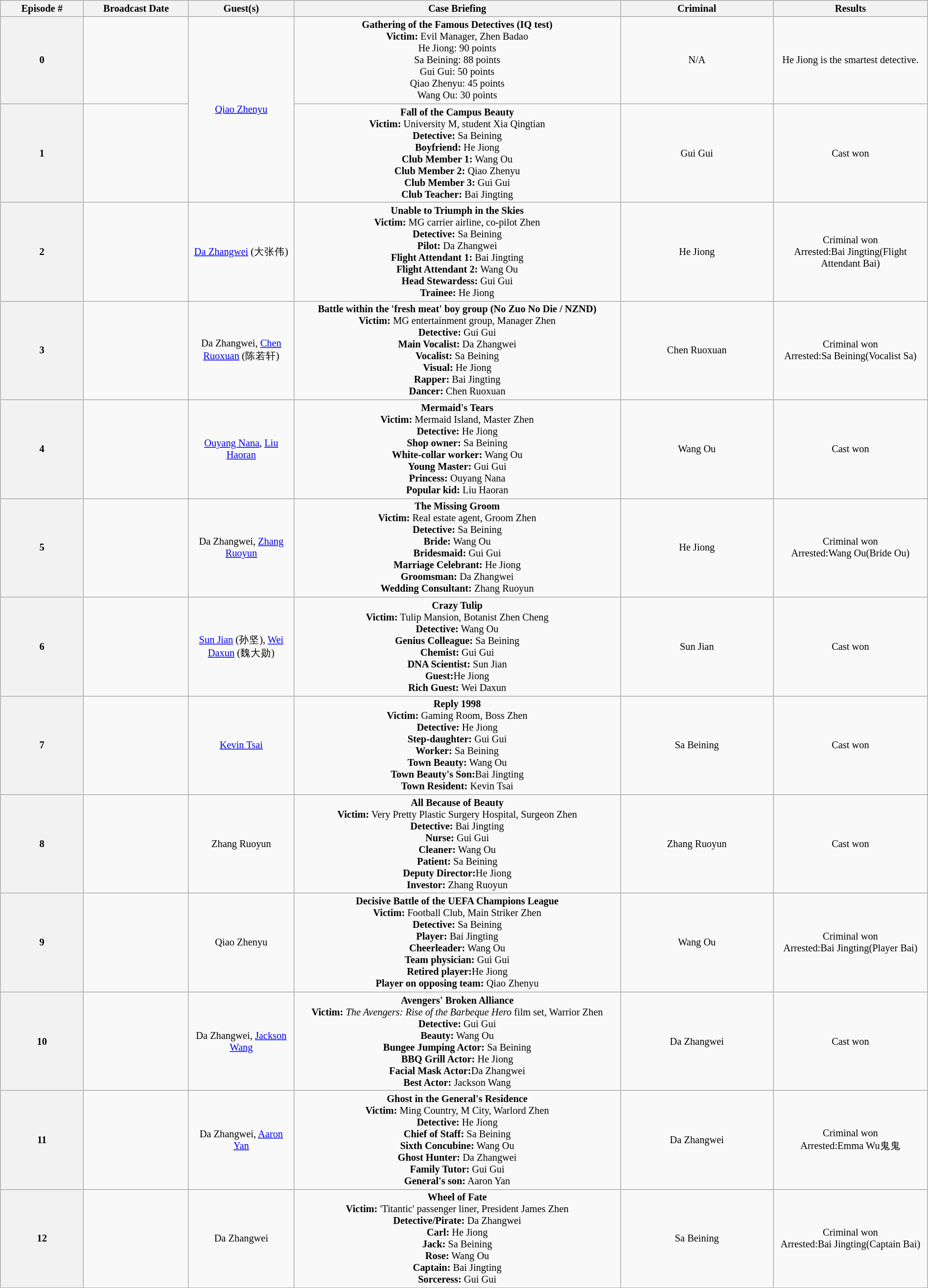<table class="wikitable collapsible" style="text-align:center; font-size:85%;width:100%">
<tr>
<th style="width:40px;">Episode #</th>
<th style="width:60px;">Broadcast Date</th>
<th style="width:60px;">Guest(s)</th>
<th style="width:200px;">Case Briefing</th>
<th style="width:90px;">Criminal</th>
<th style="width:90px;">Results</th>
</tr>
<tr>
<th>0</th>
<td></td>
<td rowspan=2><a href='#'>Qiao Zhenyu</a></td>
<td><span><strong>Gathering of the Famous Detectives (IQ test)</strong></span><br><strong>Victim:</strong> Evil Manager, Zhen Badao<br>He Jiong: 90 points<br>Sa Beining: 88 points<br>Gui Gui: 50 points<br>Qiao Zhenyu: 45 points<br>Wang Ou: 30 points</td>
<td>N/A</td>
<td>He Jiong is the smartest detective.</td>
</tr>
<tr>
<th>1</th>
<td></td>
<td><span><strong>Fall of the Campus Beauty</strong></span><br><strong>Victim:</strong> University M, student Xia Qingtian<br><strong>Detective:</strong> Sa Beining<br><strong>Boyfriend:</strong> He Jiong<br><strong>Club Member 1:</strong> Wang Ou<br><strong>Club Member 2:</strong> Qiao Zhenyu<br><strong>Club Member 3:</strong> Gui Gui<br><strong>Club Teacher:</strong> Bai Jingting</td>
<td>Gui Gui</td>
<td>Cast won</td>
</tr>
<tr>
<th>2</th>
<td></td>
<td><a href='#'>Da Zhangwei</a> (大张伟)</td>
<td><span><strong>Unable to Triumph in the Skies</strong></span><br><strong>Victim:</strong> MG carrier airline, co-pilot Zhen<br><strong>Detective:</strong> Sa Beining<br><strong>Pilot:</strong> Da Zhangwei<br><strong>Flight Attendant 1:</strong> Bai Jingting<br><strong>Flight Attendant 2:</strong> Wang Ou<br><strong>Head Stewardess:</strong> Gui Gui<br><strong>Trainee:</strong> He Jiong</td>
<td>He Jiong</td>
<td>Criminal won<br>Arrested:Bai Jingting(Flight Attendant Bai)</td>
</tr>
<tr>
<th>3</th>
<td></td>
<td>Da Zhangwei, <a href='#'>Chen Ruoxuan</a> (陈若轩)</td>
<td><span><strong>Battle within the 'fresh meat' boy group (No Zuo No Die / NZND)</strong></span><br><strong>Victim:</strong> MG entertainment group, Manager Zhen<br><strong>Detective:</strong> Gui Gui<br><strong>Main Vocalist:</strong> Da Zhangwei<br><strong>Vocalist:</strong> Sa Beining<br><strong>Visual:</strong> He Jiong<br><strong>Rapper:</strong> Bai Jingting<br><strong>Dancer:</strong> Chen Ruoxuan</td>
<td>Chen Ruoxuan</td>
<td>Criminal won<br>Arrested:Sa Beining(Vocalist Sa)</td>
</tr>
<tr>
<th>4</th>
<td></td>
<td><a href='#'>Ouyang Nana</a>, <a href='#'>Liu Haoran</a></td>
<td><span><strong>Mermaid's Tears</strong></span><br><strong>Victim:</strong> Mermaid Island, Master Zhen<br><strong>Detective:</strong> He Jiong<br><strong>Shop owner:</strong> Sa Beining<br><strong>White-collar worker:</strong> Wang Ou<br><strong>Young Master:</strong> Gui Gui<br><strong>Princess:</strong> Ouyang Nana<br><strong>Popular kid:</strong> Liu Haoran</td>
<td>Wang Ou</td>
<td>Cast won</td>
</tr>
<tr>
<th>5</th>
<td></td>
<td>Da Zhangwei, <a href='#'>Zhang Ruoyun</a></td>
<td><span><strong>The Missing Groom</strong></span><br><strong>Victim:</strong> Real estate agent, Groom Zhen<br><strong>Detective:</strong> Sa Beining<br><strong>Bride:</strong> Wang Ou<br><strong>Bridesmaid:</strong> Gui Gui<br><strong>Marriage Celebrant:</strong> He Jiong<br><strong>Groomsman:</strong> Da Zhangwei<br><strong>Wedding Consultant:</strong> Zhang Ruoyun</td>
<td>He Jiong</td>
<td>Criminal won<br>Arrested:Wang Ou(Bride Ou)</td>
</tr>
<tr>
<th>6</th>
<td></td>
<td><a href='#'>Sun Jian</a> (孙坚), <a href='#'>Wei Daxun</a> (魏大勋)</td>
<td><span><strong>Crazy Tulip</strong></span><br><strong>Victim:</strong> Tulip Mansion, Botanist Zhen Cheng<br><strong>Detective:</strong> Wang Ou<br><strong>Genius Colleague:</strong> Sa Beining<br><strong>Chemist:</strong> Gui Gui<br><strong>DNA Scientist:</strong> Sun Jian<br><strong>Guest:</strong>He Jiong<br><strong>Rich Guest:</strong> Wei Daxun</td>
<td>Sun Jian</td>
<td>Cast won</td>
</tr>
<tr>
<th>7</th>
<td></td>
<td><a href='#'>Kevin Tsai</a></td>
<td><span><strong>Reply 1998</strong></span><br><strong>Victim:</strong> Gaming Room, Boss Zhen<br><strong>Detective:</strong> He Jiong<br><strong>Step-daughter:</strong> Gui Gui<br><strong>Worker:</strong> Sa Beining<br><strong>Town Beauty:</strong> Wang Ou<br><strong>Town Beauty's Son:</strong>Bai Jingting<br><strong>Town Resident:</strong> Kevin Tsai</td>
<td>Sa Beining</td>
<td>Cast won</td>
</tr>
<tr>
<th>8</th>
<td></td>
<td>Zhang Ruoyun</td>
<td><span><strong>All Because of Beauty</strong></span><br><strong>Victim:</strong> Very Pretty Plastic Surgery Hospital, Surgeon Zhen<br><strong>Detective:</strong> Bai Jingting<br><strong>Nurse:</strong> Gui Gui<br><strong>Cleaner:</strong> Wang Ou<br><strong>Patient:</strong> Sa Beining<br><strong>Deputy Director:</strong>He Jiong<br><strong>Investor:</strong> Zhang Ruoyun</td>
<td>Zhang Ruoyun</td>
<td>Cast won</td>
</tr>
<tr>
<th>9</th>
<td></td>
<td>Qiao Zhenyu</td>
<td><span><strong>Decisive Battle of the UEFA Champions League</strong></span><br><strong>Victim:</strong> Football Club, Main Striker Zhen<br><strong>Detective:</strong> Sa Beining<br><strong>Player:</strong> Bai Jingting<br><strong>Cheerleader:</strong> Wang Ou<br><strong>Team physician:</strong> Gui Gui<br><strong>Retired player:</strong>He Jiong<br><strong>Player on opposing team:</strong> Qiao Zhenyu</td>
<td>Wang Ou</td>
<td>Criminal won<br>Arrested:Bai Jingting(Player Bai)</td>
</tr>
<tr>
<th>10</th>
<td></td>
<td>Da Zhangwei, <a href='#'>Jackson Wang</a></td>
<td><span><strong>Avengers' Broken Alliance</strong></span><br><strong>Victim:</strong> <em>The Avengers: Rise of the Barbeque Hero</em> film set, Warrior Zhen<br><strong>Detective:</strong> Gui Gui<br><strong>Beauty:</strong> Wang Ou<br><strong>Bungee Jumping Actor:</strong> Sa Beining<br><strong>BBQ Grill Actor:</strong> He Jiong<br><strong>Facial Mask Actor:</strong>Da Zhangwei<br><strong>Best Actor:</strong> Jackson Wang</td>
<td>Da Zhangwei</td>
<td>Cast won</td>
</tr>
<tr>
<th>11</th>
<td></td>
<td>Da Zhangwei, <a href='#'>Aaron Yan</a></td>
<td><span><strong>Ghost in the General's Residence</strong></span><br><strong>Victim:</strong> Ming Country, M City, Warlord Zhen<br><strong>Detective:</strong> He Jiong<br><strong>Chief of Staff:</strong> Sa Beining<br><strong>Sixth Concubine:</strong> Wang Ou<br><strong>Ghost Hunter:</strong> Da Zhangwei<br><strong>Family Tutor:</strong> Gui Gui<br><strong>General's son:</strong> Aaron Yan</td>
<td>Da Zhangwei</td>
<td>Criminal won<br>Arrested:Emma Wu鬼鬼</td>
</tr>
<tr>
<th>12</th>
<td></td>
<td>Da Zhangwei</td>
<td><span><strong>Wheel of Fate</strong></span><br><strong>Victim:</strong> 'Titantic' passenger liner, President James Zhen<br><strong>Detective/Pirate:</strong> Da Zhangwei<br><strong>Carl:</strong> He Jiong<br><strong>Jack:</strong> Sa Beining<br><strong>Rose:</strong> Wang Ou<br><strong>Captain:</strong> Bai Jingting<br><strong>Sorceress:</strong> Gui Gui</td>
<td>Sa Beining</td>
<td>Criminal won<br>Arrested:Bai Jingting(Captain Bai)</td>
</tr>
<tr>
</tr>
</table>
